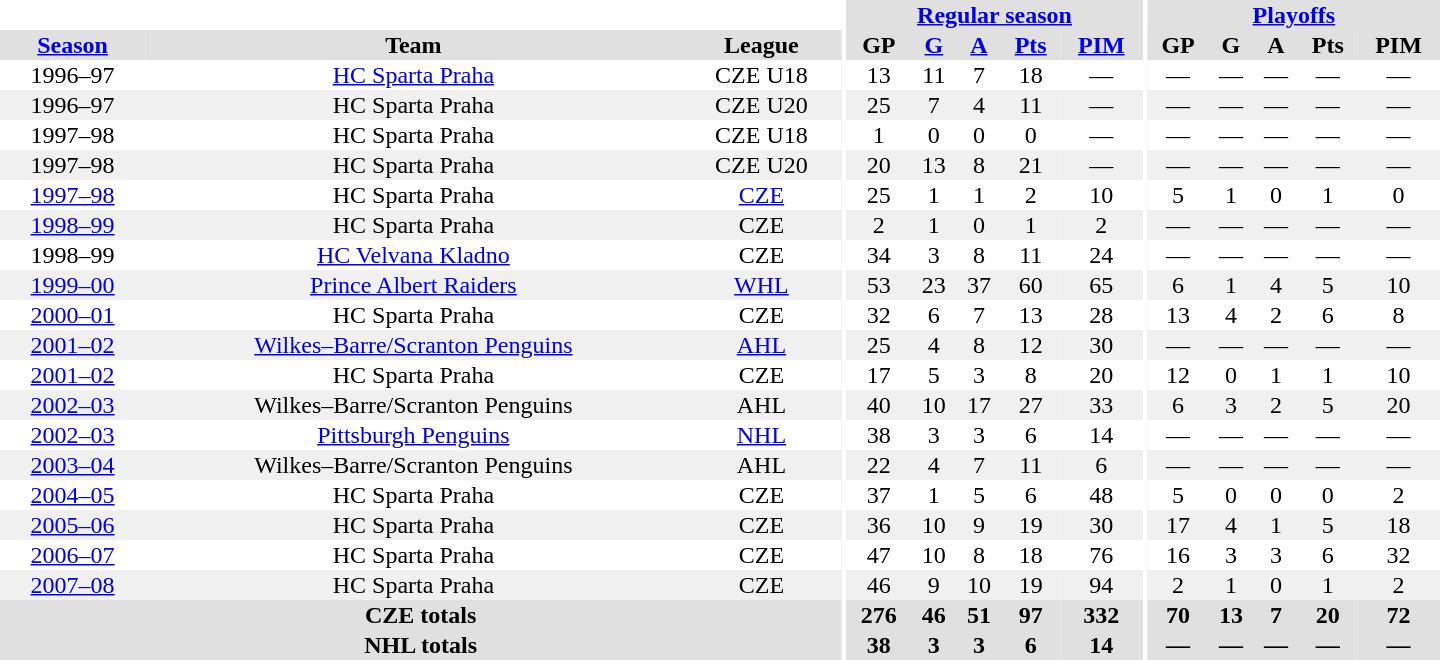<table border="0" cellpadding="1" cellspacing="0" style="text-align:center; width:60em">
<tr bgcolor="#e0e0e0">
<th colspan="3" bgcolor="#ffffff"></th>
<th rowspan="100" bgcolor="#ffffff"></th>
<th colspan="5"><a href='#'>Regular season</a></th>
<th rowspan="100" bgcolor="#ffffff"></th>
<th colspan="5"><a href='#'>Playoffs</a></th>
</tr>
<tr bgcolor="#e0e0e0">
<th><a href='#'>Season</a></th>
<th>Team</th>
<th>League</th>
<th>GP</th>
<th><a href='#'>G</a></th>
<th><a href='#'>A</a></th>
<th><a href='#'>Pts</a></th>
<th><a href='#'>PIM</a></th>
<th>GP</th>
<th>G</th>
<th>A</th>
<th>Pts</th>
<th>PIM</th>
</tr>
<tr>
<td>1996–97</td>
<td><a href='#'>HC Sparta Praha</a></td>
<td>CZE U18</td>
<td>13</td>
<td>11</td>
<td>7</td>
<td>18</td>
<td>—</td>
<td>—</td>
<td>—</td>
<td>—</td>
<td>—</td>
<td>—</td>
</tr>
<tr bgcolor="#f0f0f0">
<td>1996–97</td>
<td>HC Sparta Praha</td>
<td>CZE U20</td>
<td>25</td>
<td>7</td>
<td>4</td>
<td>11</td>
<td>—</td>
<td>—</td>
<td>—</td>
<td>—</td>
<td>—</td>
<td>—</td>
</tr>
<tr>
<td>1997–98</td>
<td>HC Sparta Praha</td>
<td>CZE U18</td>
<td>1</td>
<td>0</td>
<td>0</td>
<td>0</td>
<td>—</td>
<td>—</td>
<td>—</td>
<td>—</td>
<td>—</td>
<td>—</td>
</tr>
<tr bgcolor="#f0f0f0">
<td>1997–98</td>
<td>HC Sparta Praha</td>
<td>CZE U20</td>
<td>20</td>
<td>13</td>
<td>8</td>
<td>21</td>
<td>—</td>
<td>—</td>
<td>—</td>
<td>—</td>
<td>—</td>
<td>—</td>
</tr>
<tr>
<td><a href='#'>1997–98</a></td>
<td>HC Sparta Praha</td>
<td><a href='#'>CZE</a></td>
<td>25</td>
<td>1</td>
<td>1</td>
<td>2</td>
<td>10</td>
<td>5</td>
<td>1</td>
<td>0</td>
<td>1</td>
<td>0</td>
</tr>
<tr bgcolor="#f0f0f0">
<td><a href='#'>1998–99</a></td>
<td>HC Sparta Praha</td>
<td>CZE</td>
<td>2</td>
<td>1</td>
<td>0</td>
<td>1</td>
<td>2</td>
<td>—</td>
<td>—</td>
<td>—</td>
<td>—</td>
<td>—</td>
</tr>
<tr>
<td>1998–99</td>
<td><a href='#'>HC Velvana Kladno</a></td>
<td>CZE</td>
<td>34</td>
<td>3</td>
<td>8</td>
<td>11</td>
<td>24</td>
<td>—</td>
<td>—</td>
<td>—</td>
<td>—</td>
<td>—</td>
</tr>
<tr bgcolor="#f0f0f0">
<td><a href='#'>1999–00</a></td>
<td><a href='#'>Prince Albert Raiders</a></td>
<td><a href='#'>WHL</a></td>
<td>53</td>
<td>23</td>
<td>37</td>
<td>60</td>
<td>65</td>
<td>6</td>
<td>1</td>
<td>4</td>
<td>5</td>
<td>10</td>
</tr>
<tr>
<td><a href='#'>2000–01</a></td>
<td>HC Sparta Praha</td>
<td>CZE</td>
<td>32</td>
<td>6</td>
<td>7</td>
<td>13</td>
<td>28</td>
<td>13</td>
<td>4</td>
<td>2</td>
<td>6</td>
<td>8</td>
</tr>
<tr bgcolor="#f0f0f0">
<td><a href='#'>2001–02</a></td>
<td><a href='#'>Wilkes–Barre/Scranton Penguins</a></td>
<td><a href='#'>AHL</a></td>
<td>25</td>
<td>4</td>
<td>8</td>
<td>12</td>
<td>30</td>
<td>—</td>
<td>—</td>
<td>—</td>
<td>—</td>
<td>—</td>
</tr>
<tr>
<td><a href='#'>2001–02</a></td>
<td>HC Sparta Praha</td>
<td>CZE</td>
<td>17</td>
<td>5</td>
<td>3</td>
<td>8</td>
<td>20</td>
<td>12</td>
<td>0</td>
<td>1</td>
<td>1</td>
<td>10</td>
</tr>
<tr bgcolor="#f0f0f0">
<td><a href='#'>2002–03</a></td>
<td>Wilkes–Barre/Scranton Penguins</td>
<td>AHL</td>
<td>40</td>
<td>10</td>
<td>17</td>
<td>27</td>
<td>33</td>
<td>6</td>
<td>3</td>
<td>2</td>
<td>5</td>
<td>20</td>
</tr>
<tr>
<td><a href='#'>2002–03</a></td>
<td><a href='#'>Pittsburgh Penguins</a></td>
<td><a href='#'>NHL</a></td>
<td>38</td>
<td>3</td>
<td>3</td>
<td>6</td>
<td>14</td>
<td>—</td>
<td>—</td>
<td>—</td>
<td>—</td>
<td>—</td>
</tr>
<tr bgcolor="#f0f0f0">
<td><a href='#'>2003–04</a></td>
<td>Wilkes–Barre/Scranton Penguins</td>
<td>AHL</td>
<td>22</td>
<td>4</td>
<td>7</td>
<td>11</td>
<td>6</td>
<td>—</td>
<td>—</td>
<td>—</td>
<td>—</td>
<td>—</td>
</tr>
<tr>
<td><a href='#'>2004–05</a></td>
<td>HC Sparta Praha</td>
<td>CZE</td>
<td>37</td>
<td>1</td>
<td>5</td>
<td>6</td>
<td>48</td>
<td>5</td>
<td>0</td>
<td>0</td>
<td>0</td>
<td>2</td>
</tr>
<tr bgcolor="#f0f0f0">
<td><a href='#'>2005–06</a></td>
<td>HC Sparta Praha</td>
<td>CZE</td>
<td>36</td>
<td>10</td>
<td>9</td>
<td>19</td>
<td>30</td>
<td>17</td>
<td>4</td>
<td>1</td>
<td>5</td>
<td>18</td>
</tr>
<tr>
<td><a href='#'>2006–07</a></td>
<td>HC Sparta Praha</td>
<td>CZE</td>
<td>47</td>
<td>10</td>
<td>8</td>
<td>18</td>
<td>76</td>
<td>16</td>
<td>3</td>
<td>3</td>
<td>6</td>
<td>32</td>
</tr>
<tr bgcolor="#f0f0f0">
<td><a href='#'>2007–08</a></td>
<td>HC Sparta Praha</td>
<td>CZE</td>
<td>46</td>
<td>9</td>
<td>10</td>
<td>19</td>
<td>94</td>
<td>2</td>
<td>1</td>
<td>0</td>
<td>1</td>
<td>2</td>
</tr>
<tr bgcolor="#e0e0e0">
<th colspan="3">CZE totals</th>
<th>276</th>
<th>46</th>
<th>51</th>
<th>97</th>
<th>332</th>
<th>70</th>
<th>13</th>
<th>7</th>
<th>20</th>
<th>72</th>
</tr>
<tr bgcolor="#e0e0e0">
<th colspan="3">NHL totals</th>
<th>38</th>
<th>3</th>
<th>3</th>
<th>6</th>
<th>14</th>
<th>—</th>
<th>—</th>
<th>—</th>
<th>—</th>
<th>—</th>
</tr>
</table>
